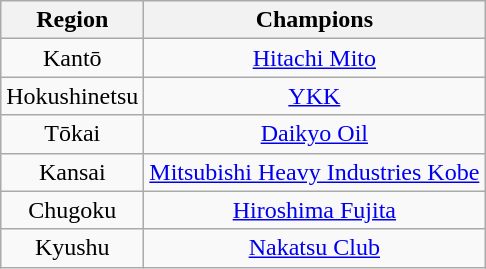<table class="wikitable" style="text-align:center;">
<tr>
<th>Region</th>
<th>Champions</th>
</tr>
<tr>
<td>Kantō</td>
<td><a href='#'>Hitachi Mito</a></td>
</tr>
<tr>
<td>Hokushinetsu</td>
<td><a href='#'>YKK</a></td>
</tr>
<tr>
<td>Tōkai</td>
<td><a href='#'>Daikyo Oil</a></td>
</tr>
<tr>
<td>Kansai</td>
<td><a href='#'>Mitsubishi Heavy Industries Kobe</a></td>
</tr>
<tr>
<td>Chugoku</td>
<td><a href='#'>Hiroshima Fujita</a></td>
</tr>
<tr>
<td>Kyushu</td>
<td><a href='#'>Nakatsu Club</a></td>
</tr>
</table>
